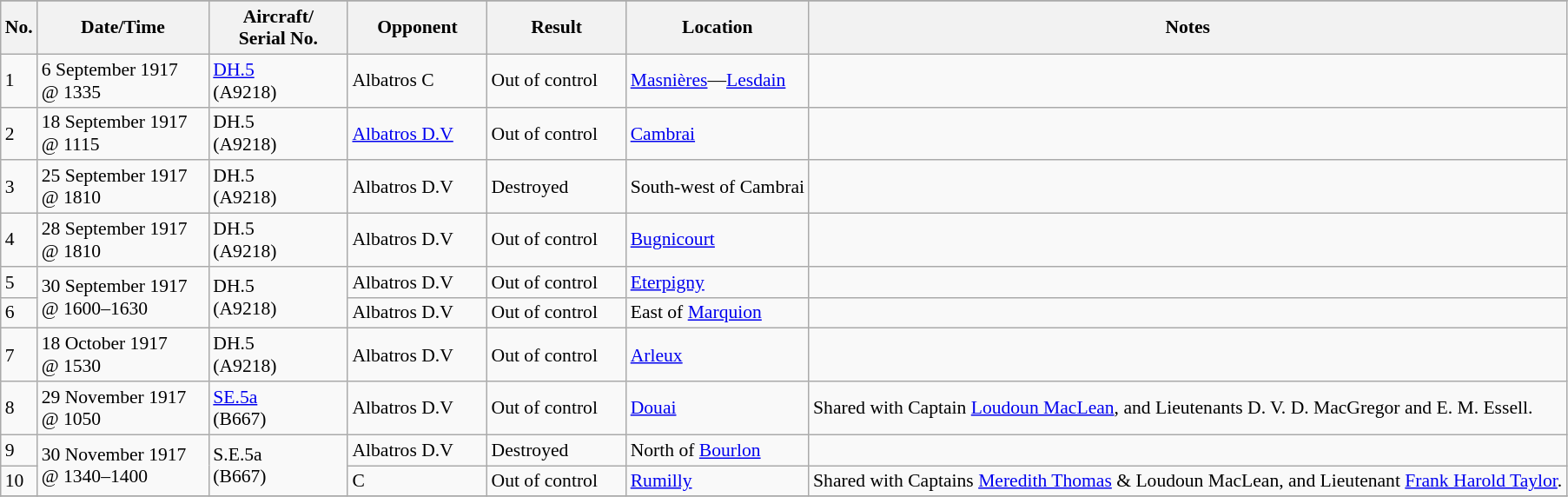<table class="wikitable" style="font-size:90%;">
<tr>
</tr>
<tr>
<th>No.</th>
<th width="125">Date/Time</th>
<th width="100">Aircraft/<br>Serial No.</th>
<th width="100">Opponent</th>
<th width="100">Result</th>
<th>Location</th>
<th>Notes</th>
</tr>
<tr>
<td>1</td>
<td>6 September 1917<br>@ 1335</td>
<td><a href='#'>DH.5</a><br>(A9218)</td>
<td>Albatros C</td>
<td>Out of control</td>
<td><a href='#'>Masnières</a>—<a href='#'>Lesdain</a></td>
<td></td>
</tr>
<tr>
<td>2</td>
<td>18 September 1917<br>@ 1115</td>
<td>DH.5<br>(A9218)</td>
<td><a href='#'>Albatros D.V</a></td>
<td>Out of control</td>
<td><a href='#'>Cambrai</a></td>
<td></td>
</tr>
<tr>
<td>3</td>
<td>25 September 1917<br>@ 1810</td>
<td>DH.5<br>(A9218)</td>
<td>Albatros D.V</td>
<td>Destroyed</td>
<td>South-west of Cambrai</td>
<td></td>
</tr>
<tr>
<td>4</td>
<td>28 September 1917<br>@ 1810</td>
<td>DH.5<br>(A9218)</td>
<td>Albatros D.V</td>
<td>Out of control</td>
<td><a href='#'>Bugnicourt</a></td>
<td></td>
</tr>
<tr>
<td>5</td>
<td rowspan="2">30 September 1917<br>@ 1600–1630</td>
<td rowspan="2">DH.5<br>(A9218)</td>
<td>Albatros D.V</td>
<td>Out of control</td>
<td><a href='#'>Eterpigny</a></td>
<td></td>
</tr>
<tr>
<td>6</td>
<td>Albatros D.V</td>
<td>Out of control</td>
<td>East of <a href='#'>Marquion</a></td>
<td></td>
</tr>
<tr>
<td>7</td>
<td>18 October 1917<br>@ 1530</td>
<td>DH.5<br>(A9218)</td>
<td>Albatros D.V</td>
<td>Out of control</td>
<td><a href='#'>Arleux</a></td>
<td></td>
</tr>
<tr>
<td>8</td>
<td>29 November 1917<br>@ 1050</td>
<td><a href='#'>SE.5a</a><br>(B667)</td>
<td>Albatros D.V</td>
<td>Out of control</td>
<td><a href='#'>Douai</a></td>
<td>Shared with Captain <a href='#'>Loudoun MacLean</a>, and Lieutenants D. V. D. MacGregor and E. M. Essell.</td>
</tr>
<tr>
<td>9</td>
<td rowspan="2">30 November 1917<br>@ 1340–1400</td>
<td rowspan="2">S.E.5a<br>(B667)</td>
<td>Albatros D.V</td>
<td>Destroyed</td>
<td>North of <a href='#'>Bourlon</a></td>
<td></td>
</tr>
<tr>
<td>10</td>
<td>C</td>
<td>Out of control</td>
<td><a href='#'>Rumilly</a></td>
<td>Shared with Captains <a href='#'>Meredith Thomas</a> & Loudoun MacLean, and Lieutenant <a href='#'>Frank Harold Taylor</a>.</td>
</tr>
<tr>
</tr>
</table>
